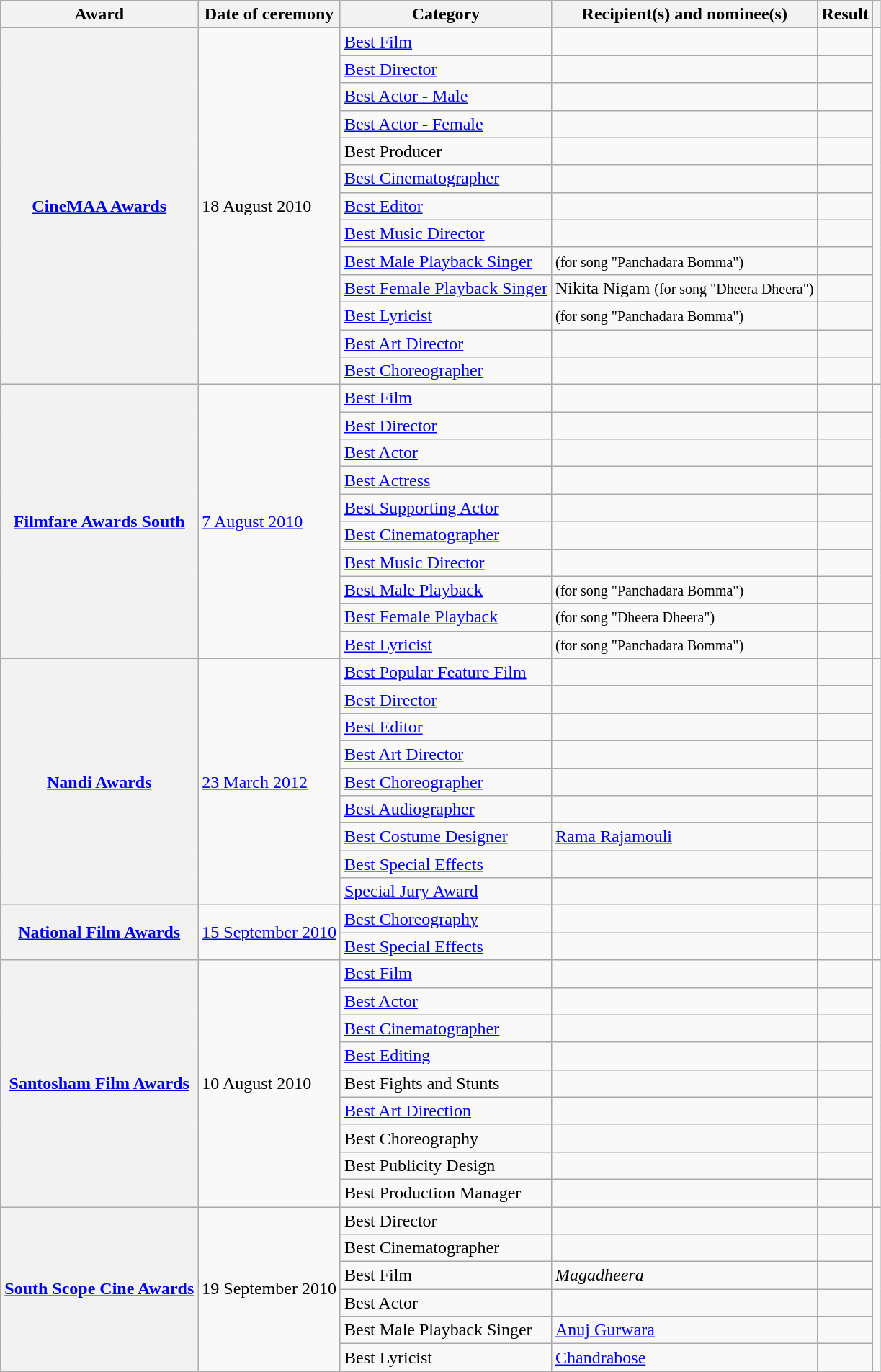<table class="wikitable plainrowheaders sortable">
<tr>
<th scope="col">Award</th>
<th scope="col">Date of ceremony</th>
<th scope="col">Category</th>
<th scope="col">Recipient(s) and nominee(s)</th>
<th scope="col">Result</th>
<th scope="col" class="unsortable"></th>
</tr>
<tr>
<th scope="row" rowspan="13"><a href='#'>CineMAA Awards</a></th>
<td rowspan="13">18 August 2010</td>
<td><a href='#'>Best Film</a></td>
<td></td>
<td></td>
<td rowspan="13"></td>
</tr>
<tr>
<td><a href='#'>Best Director</a></td>
<td></td>
<td></td>
</tr>
<tr>
<td><a href='#'>Best Actor - Male</a></td>
<td></td>
<td></td>
</tr>
<tr>
<td><a href='#'>Best Actor - Female</a></td>
<td></td>
<td></td>
</tr>
<tr>
<td>Best Producer</td>
<td></td>
<td></td>
</tr>
<tr>
<td><a href='#'>Best Cinematographer</a></td>
<td></td>
<td></td>
</tr>
<tr>
<td><a href='#'>Best Editor</a></td>
<td></td>
<td></td>
</tr>
<tr>
<td><a href='#'>Best Music Director</a></td>
<td></td>
<td></td>
</tr>
<tr>
<td><a href='#'>Best Male Playback Singer</a></td>
<td> <small>(for song "Panchadara Bomma")</small></td>
<td></td>
</tr>
<tr>
<td><a href='#'>Best Female Playback Singer</a></td>
<td>Nikita Nigam <small>(for song "Dheera Dheera")</small></td>
<td></td>
</tr>
<tr>
<td><a href='#'>Best Lyricist</a></td>
<td> <small>(for song "Panchadara Bomma")</small></td>
<td></td>
</tr>
<tr>
<td><a href='#'>Best Art Director</a></td>
<td></td>
<td></td>
</tr>
<tr>
<td><a href='#'>Best Choreographer</a></td>
<td></td>
<td></td>
</tr>
<tr>
<th scope="row" rowspan="10"><a href='#'>Filmfare Awards South</a></th>
<td rowspan="10"><a href='#'>7 August 2010</a></td>
<td><a href='#'>Best Film</a></td>
<td></td>
<td></td>
<td rowspan="10"></td>
</tr>
<tr>
<td><a href='#'>Best Director</a></td>
<td></td>
<td></td>
</tr>
<tr>
<td><a href='#'>Best Actor</a></td>
<td></td>
<td></td>
</tr>
<tr>
<td><a href='#'>Best Actress</a></td>
<td></td>
<td></td>
</tr>
<tr>
<td><a href='#'>Best Supporting Actor</a></td>
<td></td>
<td></td>
</tr>
<tr>
<td><a href='#'>Best Cinematographer</a></td>
<td></td>
<td></td>
</tr>
<tr>
<td><a href='#'>Best Music Director</a></td>
<td></td>
<td></td>
</tr>
<tr>
<td><a href='#'>Best Male Playback</a></td>
<td> <small>(for song "Panchadara Bomma")</small></td>
<td></td>
</tr>
<tr>
<td><a href='#'>Best Female Playback</a></td>
<td> <small>(for song "Dheera Dheera")</small></td>
<td></td>
</tr>
<tr>
<td><a href='#'>Best Lyricist</a></td>
<td> <small>(for song "Panchadara Bomma")</small></td>
<td></td>
</tr>
<tr>
<th scope="row" rowspan="9"><a href='#'>Nandi Awards</a></th>
<td rowspan="9"><a href='#'>23 March 2012</a></td>
<td><a href='#'>Best Popular Feature Film</a></td>
<td></td>
<td></td>
<td rowspan="9"></td>
</tr>
<tr>
<td><a href='#'>Best Director</a></td>
<td></td>
<td></td>
</tr>
<tr>
<td><a href='#'>Best Editor</a></td>
<td></td>
<td></td>
</tr>
<tr>
<td><a href='#'>Best Art Director</a></td>
<td></td>
<td></td>
</tr>
<tr>
<td><a href='#'>Best Choreographer</a></td>
<td></td>
<td></td>
</tr>
<tr>
<td><a href='#'>Best Audiographer</a></td>
<td></td>
<td></td>
</tr>
<tr>
<td><a href='#'>Best Costume Designer</a></td>
<td><a href='#'>Rama Rajamouli</a></td>
<td></td>
</tr>
<tr>
<td><a href='#'>Best Special Effects</a></td>
<td></td>
<td></td>
</tr>
<tr>
<td><a href='#'>Special Jury Award</a></td>
<td></td>
<td></td>
</tr>
<tr>
<th scope="row" rowspan="2"><a href='#'>National Film Awards</a></th>
<td rowspan="2"><a href='#'>15 September 2010</a></td>
<td><a href='#'>Best Choreography</a></td>
<td></td>
<td></td>
<td rowspan="2"></td>
</tr>
<tr>
<td><a href='#'>Best Special Effects</a></td>
<td></td>
<td></td>
</tr>
<tr>
<th scope="row" rowspan="9"><a href='#'>Santosham Film Awards</a></th>
<td rowspan="9">10 August 2010</td>
<td><a href='#'>Best Film</a></td>
<td></td>
<td></td>
<td rowspan="9"></td>
</tr>
<tr>
<td><a href='#'>Best Actor</a></td>
<td></td>
<td></td>
</tr>
<tr>
<td><a href='#'>Best Cinematographer</a></td>
<td></td>
<td></td>
</tr>
<tr>
<td><a href='#'>Best Editing</a></td>
<td></td>
<td></td>
</tr>
<tr>
<td>Best Fights and Stunts</td>
<td></td>
<td></td>
</tr>
<tr>
<td><a href='#'>Best Art Direction</a></td>
<td></td>
<td></td>
</tr>
<tr>
<td>Best Choreography</td>
<td></td>
<td></td>
</tr>
<tr>
<td>Best Publicity Design</td>
<td></td>
<td></td>
</tr>
<tr>
<td>Best Production Manager</td>
<td></td>
<td></td>
</tr>
<tr>
<th scope="row" rowspan="6"><a href='#'>South Scope Cine Awards</a></th>
<td rowspan="6">19 September 2010</td>
<td>Best Director</td>
<td></td>
<td></td>
<td rowspan="6"></td>
</tr>
<tr>
<td>Best Cinematographer</td>
<td></td>
<td></td>
</tr>
<tr>
<td>Best Film</td>
<td><em>Magadheera</em></td>
<td></td>
</tr>
<tr>
<td>Best Actor</td>
<td></td>
<td></td>
</tr>
<tr>
<td>Best Male Playback Singer</td>
<td><a href='#'>Anuj Gurwara</a></td>
<td></td>
</tr>
<tr>
<td>Best Lyricist</td>
<td><a href='#'>Chandrabose</a></td>
<td></td>
</tr>
</table>
